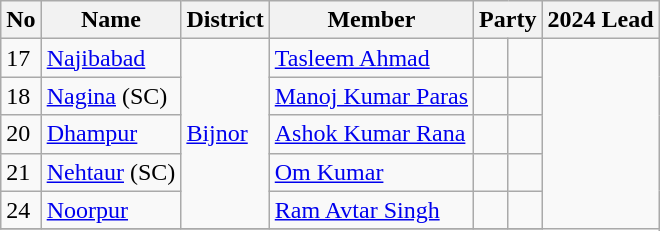<table class="wikitable sortable">
<tr>
<th>No</th>
<th>Name</th>
<th>District</th>
<th>Member</th>
<th colspan="2">Party</th>
<th colspan="2">2024 Lead</th>
</tr>
<tr>
<td>17</td>
<td><a href='#'>Najibabad</a></td>
<td rowspan="5"><a href='#'>Bijnor</a></td>
<td><a href='#'>Tasleem Ahmad</a></td>
<td></td>
<td></td>
</tr>
<tr>
<td>18</td>
<td><a href='#'>Nagina</a> (SC)</td>
<td><a href='#'>Manoj Kumar Paras</a></td>
<td></td>
<td></td>
</tr>
<tr>
<td>20</td>
<td><a href='#'>Dhampur</a></td>
<td><a href='#'>Ashok Kumar Rana</a></td>
<td></td>
<td></td>
</tr>
<tr>
<td>21</td>
<td><a href='#'>Nehtaur</a> (SC)</td>
<td><a href='#'>Om Kumar</a></td>
<td></td>
<td></td>
</tr>
<tr>
<td>24</td>
<td><a href='#'>Noorpur</a></td>
<td><a href='#'>Ram Avtar Singh</a></td>
<td></td>
<td></td>
</tr>
<tr>
</tr>
</table>
